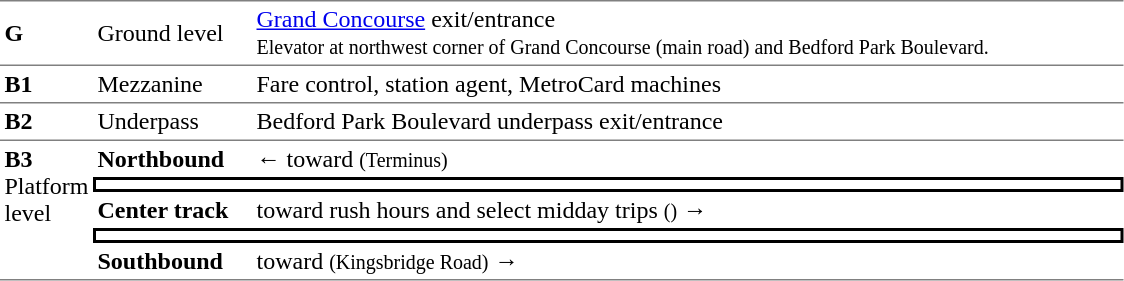<table border=0 cellspacing=0 cellpadding=3>
<tr>
<td style="border-top:solid 1px gray;" width=50><strong>G</strong></td>
<td style="border-top:solid 1px gray;" width=100>Ground level</td>
<td style="border-top:solid 1px gray;" width=575><a href='#'>Grand Concourse</a> exit/entrance<br> <small>Elevator at northwest corner of Grand Concourse (main road) and Bedford Park Boulevard.</small></td>
</tr>
<tr>
<td style="border-top:solid 1px gray;"><strong>B1</strong></td>
<td style="border-top:solid 1px gray;">Mezzanine</td>
<td style="border-top:solid 1px gray;">Fare control, station agent, MetroCard machines</td>
</tr>
<tr>
<td style="border-top:solid 1px gray;"><strong>B2</strong></td>
<td style="border-top:solid 1px gray;">Underpass</td>
<td style="border-top:solid 1px gray;">Bedford Park Boulevard underpass exit/entrance</td>
</tr>
<tr>
<td style="border-top:solid 1px gray;border-bottom:solid 1px gray;" rowspan=5 valign=top><strong>B3</strong><br>Platform level</td>
<td style="border-top:solid 1px gray;"><span><strong>Northbound</strong></span></td>
<td style="border-top:solid 1px gray;">←  toward  <small>(Terminus)</small></td>
</tr>
<tr>
<td style="border-top:solid 2px black;border-right:solid 2px black;border-left:solid 2px black;border-bottom:solid 2px black;text-align:center;" colspan=2></td>
</tr>
<tr>
<td><span><strong>Center track</strong></span></td>
<td>  toward  rush hours and select midday trips <small>()</small> →</td>
</tr>
<tr>
<td style="border-top:solid 2px black;border-right:solid 2px black;border-left:solid 2px black;border-bottom:solid 2px black;text-align:center;" colspan=2></td>
</tr>
<tr>
<td style="border-bottom:solid 1px gray;"><span><strong>Southbound</strong></span></td>
<td style="border-bottom:solid 1px gray;">  toward  <small>(Kingsbridge Road)</small> →</td>
</tr>
</table>
